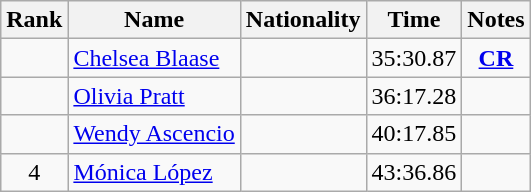<table class="wikitable sortable" style="text-align:center">
<tr>
<th>Rank</th>
<th>Name</th>
<th>Nationality</th>
<th>Time</th>
<th>Notes</th>
</tr>
<tr>
<td></td>
<td align=left><a href='#'>Chelsea Blaase</a></td>
<td align=left></td>
<td>35:30.87</td>
<td><strong><a href='#'>CR</a></strong></td>
</tr>
<tr>
<td></td>
<td align=left><a href='#'>Olivia Pratt</a></td>
<td align=left></td>
<td>36:17.28</td>
<td></td>
</tr>
<tr>
<td></td>
<td align=left><a href='#'>Wendy Ascencio</a></td>
<td align=left></td>
<td>40:17.85</td>
<td></td>
</tr>
<tr>
<td>4</td>
<td align=left><a href='#'>Mónica López</a></td>
<td align=left></td>
<td>43:36.86</td>
<td></td>
</tr>
</table>
